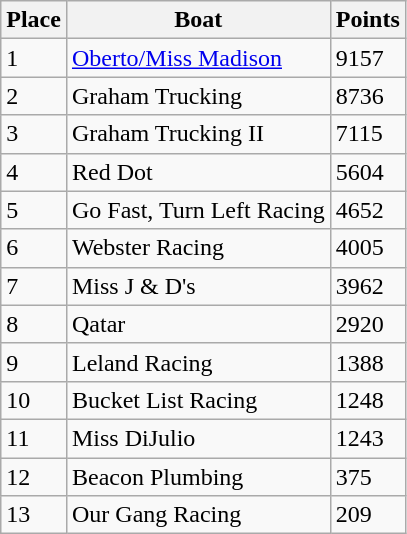<table class="wikitable">
<tr>
<th>Place</th>
<th>Boat</th>
<th>Points</th>
</tr>
<tr>
<td>1</td>
<td><a href='#'>Oberto/Miss Madison</a></td>
<td>9157</td>
</tr>
<tr>
<td>2</td>
<td>Graham Trucking</td>
<td>8736</td>
</tr>
<tr>
<td>3</td>
<td>Graham Trucking II</td>
<td>7115</td>
</tr>
<tr>
<td>4</td>
<td>Red Dot</td>
<td>5604</td>
</tr>
<tr>
<td>5</td>
<td>Go Fast, Turn Left Racing</td>
<td>4652</td>
</tr>
<tr>
<td>6</td>
<td>Webster Racing</td>
<td>4005</td>
</tr>
<tr>
<td>7</td>
<td>Miss J & D's</td>
<td>3962</td>
</tr>
<tr>
<td>8</td>
<td>Qatar</td>
<td>2920</td>
</tr>
<tr>
<td>9</td>
<td>Leland Racing</td>
<td>1388</td>
</tr>
<tr>
<td>10</td>
<td>Bucket List Racing</td>
<td>1248</td>
</tr>
<tr>
<td>11</td>
<td>Miss DiJulio</td>
<td>1243</td>
</tr>
<tr>
<td>12</td>
<td>Beacon Plumbing</td>
<td>375</td>
</tr>
<tr>
<td>13</td>
<td>Our Gang Racing</td>
<td>209</td>
</tr>
</table>
